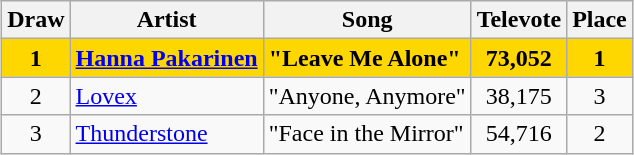<table class="sortable wikitable" style="margin: 1em auto 1em auto; text-align:center">
<tr>
<th>Draw</th>
<th>Artist</th>
<th>Song</th>
<th>Televote</th>
<th>Place</th>
</tr>
<tr style="font-weight:bold; background:gold;">
<td>1</td>
<td align="left"><a href='#'>Hanna Pakarinen</a></td>
<td align="left">"Leave Me Alone"</td>
<td>73,052</td>
<td>1</td>
</tr>
<tr>
<td>2</td>
<td align="left"><a href='#'>Lovex</a></td>
<td align="left">"Anyone, Anymore"</td>
<td>38,175</td>
<td>3</td>
</tr>
<tr>
<td>3</td>
<td align="left"><a href='#'>Thunderstone</a></td>
<td align="left">"Face in the Mirror"</td>
<td>54,716</td>
<td>2</td>
</tr>
</table>
